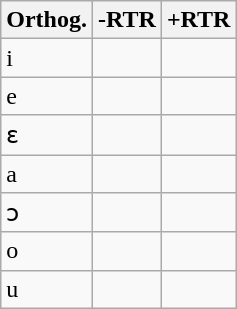<table class=wikitable>
<tr>
<th>Orthog.</th>
<th>-RTR</th>
<th>+RTR</th>
</tr>
<tr>
<td>i</td>
<td> </td>
<td></td>
</tr>
<tr>
<td>e</td>
<td> </td>
<td> </td>
</tr>
<tr>
<td>ɛ</td>
<td></td>
<td> </td>
</tr>
<tr>
<td>a</td>
<td> </td>
<td> </td>
</tr>
<tr>
<td>ɔ</td>
<td></td>
<td> </td>
</tr>
<tr>
<td>o</td>
<td> </td>
<td> </td>
</tr>
<tr>
<td>u</td>
<td> </td>
<td></td>
</tr>
</table>
